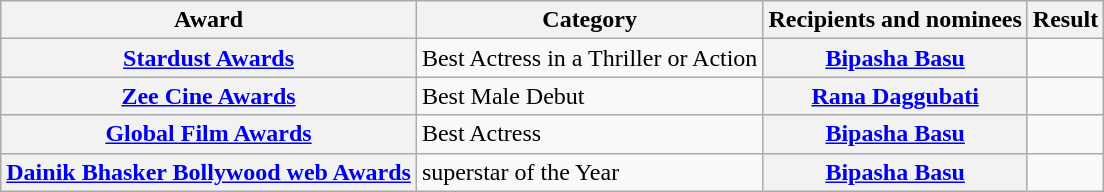<table class="wikitable sortable">
<tr>
<th>Award</th>
<th>Category</th>
<th>Recipients and nominees</th>
<th>Result</th>
</tr>
<tr>
<th><a href='#'>Stardust Awards</a></th>
<td>Best Actress in a Thriller or Action</td>
<th><a href='#'>Bipasha Basu</a></th>
<td></td>
</tr>
<tr>
<th><a href='#'>Zee Cine Awards</a></th>
<td>Best Male Debut</td>
<th><a href='#'>Rana Daggubati</a></th>
<td></td>
</tr>
<tr>
<th><a href='#'>Global Film Awards</a></th>
<td>Best Actress</td>
<th><a href='#'>Bipasha Basu</a></th>
<td></td>
</tr>
<tr>
<th><a href='#'>Dainik Bhasker Bollywood web Awards</a></th>
<td>superstar of the Year</td>
<th><a href='#'>Bipasha Basu</a></th>
<td></td>
</tr>
</table>
